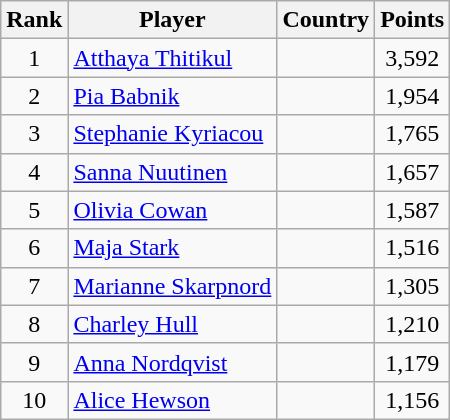<table class="wikitable">
<tr>
<th>Rank</th>
<th>Player</th>
<th>Country</th>
<th>Points</th>
</tr>
<tr>
<td align=center>1</td>
<td><a href='#'>Atthaya Thitikul</a></td>
<td></td>
<td align=center>3,592</td>
</tr>
<tr>
<td align=center>2</td>
<td><a href='#'>Pia Babnik</a></td>
<td></td>
<td align=center>1,954</td>
</tr>
<tr>
<td align=center>3</td>
<td><a href='#'>Stephanie Kyriacou</a></td>
<td></td>
<td align=center>1,765</td>
</tr>
<tr>
<td align=center>4</td>
<td><a href='#'>Sanna Nuutinen</a></td>
<td></td>
<td align=center>1,657</td>
</tr>
<tr>
<td align=center>5</td>
<td><a href='#'>Olivia Cowan</a></td>
<td></td>
<td align=center>1,587</td>
</tr>
<tr>
<td align=center>6</td>
<td><a href='#'>Maja Stark</a></td>
<td></td>
<td align=center>1,516</td>
</tr>
<tr>
<td align=center>7</td>
<td><a href='#'>Marianne Skarpnord</a></td>
<td></td>
<td align=center>1,305</td>
</tr>
<tr>
<td align=center>8</td>
<td><a href='#'>Charley Hull</a></td>
<td></td>
<td align=center>1,210</td>
</tr>
<tr>
<td align=center>9</td>
<td><a href='#'>Anna Nordqvist</a></td>
<td></td>
<td align=center>1,179</td>
</tr>
<tr>
<td align=center>10</td>
<td><a href='#'>Alice Hewson</a></td>
<td></td>
<td align=center>1,156</td>
</tr>
</table>
